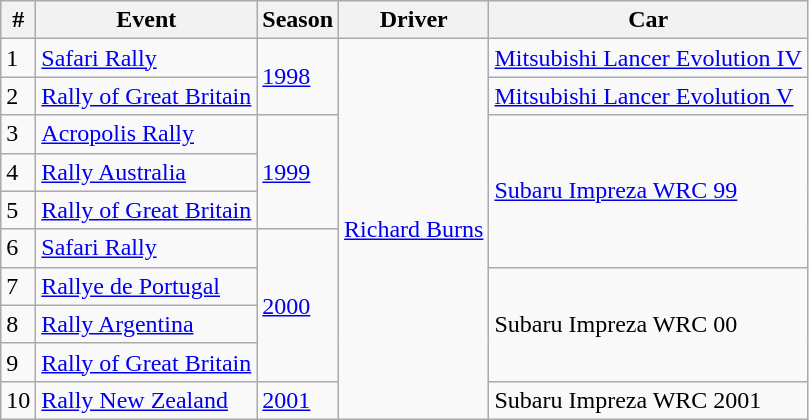<table class="wikitable">
<tr>
<th> # </th>
<th>Event</th>
<th>Season</th>
<th>Driver</th>
<th>Car</th>
</tr>
<tr>
<td>1</td>
<td> <a href='#'>Safari Rally</a></td>
<td rowspan=2><a href='#'>1998</a></td>
<td rowspan=10><a href='#'>Richard Burns</a></td>
<td><a href='#'>Mitsubishi Lancer Evolution IV</a></td>
</tr>
<tr>
<td>2</td>
<td> <a href='#'>Rally of Great Britain</a></td>
<td><a href='#'>Mitsubishi Lancer Evolution V</a></td>
</tr>
<tr>
<td>3</td>
<td> <a href='#'>Acropolis Rally</a></td>
<td rowspan=3><a href='#'>1999</a></td>
<td rowspan=4><a href='#'>Subaru Impreza WRC 99</a></td>
</tr>
<tr>
<td>4</td>
<td> <a href='#'>Rally Australia</a></td>
</tr>
<tr>
<td>5</td>
<td> <a href='#'>Rally of Great Britain</a></td>
</tr>
<tr>
<td>6</td>
<td> <a href='#'>Safari Rally</a></td>
<td rowspan=4><a href='#'>2000</a></td>
</tr>
<tr>
<td>7</td>
<td> <a href='#'>Rallye de Portugal</a></td>
<td rowspan=3>Subaru Impreza WRC 00</td>
</tr>
<tr>
<td>8</td>
<td> <a href='#'>Rally Argentina</a></td>
</tr>
<tr>
<td>9</td>
<td> <a href='#'>Rally of Great Britain</a></td>
</tr>
<tr>
<td>10</td>
<td> <a href='#'>Rally New Zealand</a></td>
<td><a href='#'>2001</a></td>
<td>Subaru Impreza WRC 2001</td>
</tr>
</table>
